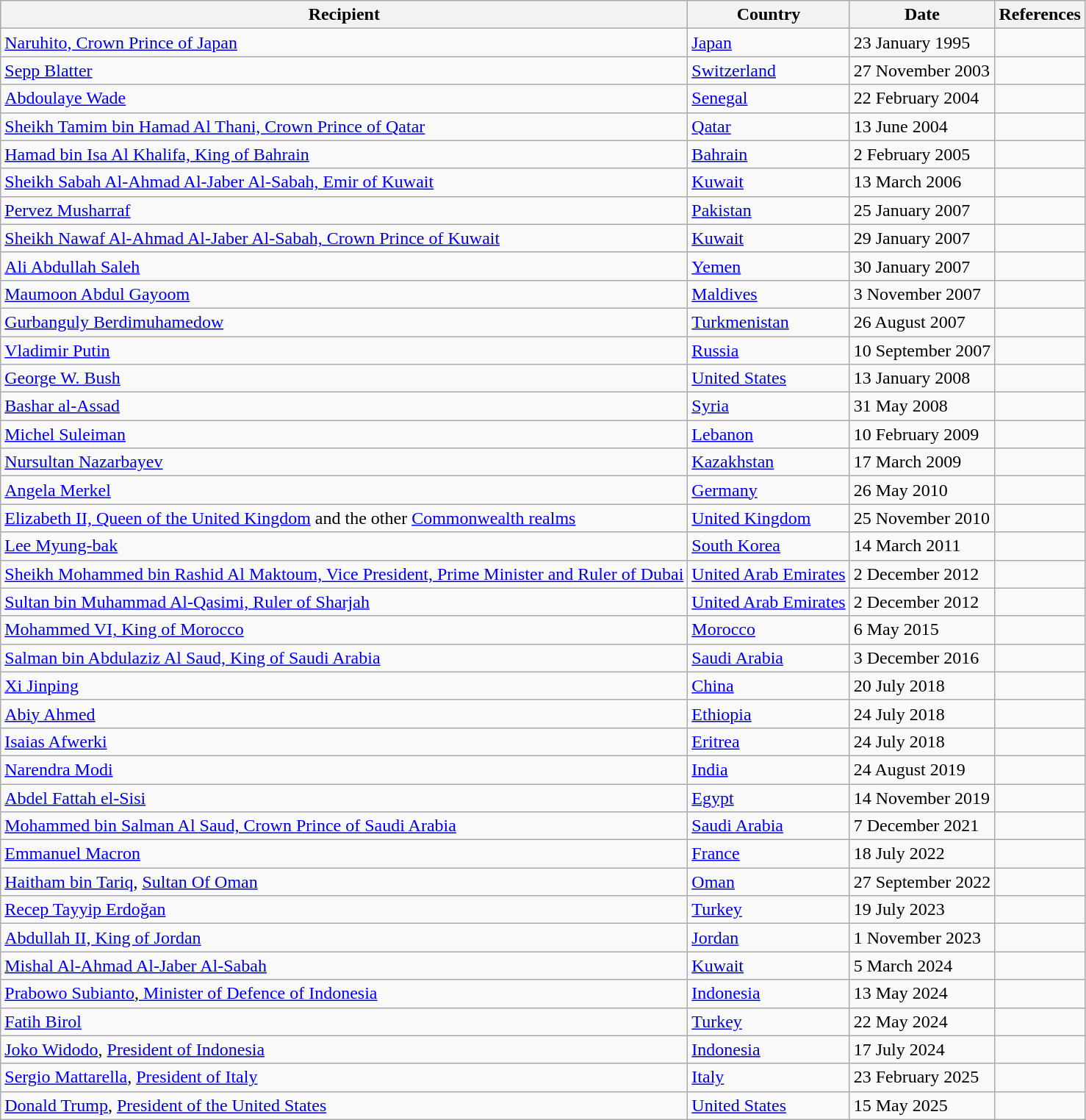<table class="wikitable sortable">
<tr>
<th>Recipient</th>
<th>Country</th>
<th>Date</th>
<th>References</th>
</tr>
<tr>
<td> <a href='#'>Naruhito, Crown Prince of Japan</a></td>
<td><a href='#'>Japan</a></td>
<td>23 January 1995</td>
<td></td>
</tr>
<tr>
<td> <a href='#'>Sepp Blatter</a></td>
<td><a href='#'>Switzerland</a></td>
<td>27 November 2003</td>
<td></td>
</tr>
<tr>
<td> <a href='#'>Abdoulaye Wade</a></td>
<td><a href='#'>Senegal</a></td>
<td>22 February 2004</td>
<td></td>
</tr>
<tr>
<td> <a href='#'>Sheikh Tamim bin Hamad Al Thani, Crown Prince of Qatar</a></td>
<td><a href='#'>Qatar</a></td>
<td>13 June 2004</td>
<td></td>
</tr>
<tr>
<td> <a href='#'>Hamad bin Isa Al Khalifa, King of Bahrain</a></td>
<td><a href='#'>Bahrain</a></td>
<td>2 February 2005</td>
<td></td>
</tr>
<tr>
<td> <a href='#'>Sheikh Sabah Al-Ahmad Al-Jaber Al-Sabah, Emir of Kuwait</a></td>
<td><a href='#'>Kuwait</a></td>
<td>13 March 2006</td>
<td></td>
</tr>
<tr>
<td> <a href='#'>Pervez Musharraf</a></td>
<td><a href='#'>Pakistan</a></td>
<td>25 January 2007</td>
<td></td>
</tr>
<tr>
<td> <a href='#'>Sheikh Nawaf Al-Ahmad Al-Jaber Al-Sabah, Crown Prince of Kuwait</a></td>
<td><a href='#'>Kuwait</a></td>
<td>29 January 2007</td>
<td></td>
</tr>
<tr>
<td> <a href='#'>Ali Abdullah Saleh</a></td>
<td><a href='#'>Yemen</a></td>
<td>30 January 2007</td>
<td></td>
</tr>
<tr>
<td> <a href='#'>Maumoon Abdul Gayoom</a></td>
<td><a href='#'>Maldives</a></td>
<td>3 November 2007</td>
</tr>
<tr>
<td> <a href='#'>Gurbanguly Berdimuhamedow</a></td>
<td><a href='#'>Turkmenistan</a></td>
<td>26 August 2007</td>
<td></td>
</tr>
<tr>
<td> <a href='#'>Vladimir Putin</a></td>
<td><a href='#'>Russia</a></td>
<td>10 September 2007</td>
<td></td>
</tr>
<tr>
<td> <a href='#'>George W. Bush</a></td>
<td><a href='#'>United States</a></td>
<td>13 January 2008</td>
<td></td>
</tr>
<tr>
<td> <a href='#'>Bashar al-Assad</a></td>
<td><a href='#'>Syria</a></td>
<td>31 May 2008</td>
<td></td>
</tr>
<tr>
<td> <a href='#'>Michel Suleiman</a></td>
<td><a href='#'>Lebanon</a></td>
<td>10 February 2009</td>
<td></td>
</tr>
<tr>
<td> <a href='#'>Nursultan Nazarbayev</a></td>
<td><a href='#'>Kazakhstan</a></td>
<td>17 March 2009</td>
<td></td>
</tr>
<tr>
<td> <a href='#'>Angela Merkel</a></td>
<td><a href='#'>Germany</a></td>
<td>26 May 2010</td>
<td></td>
</tr>
<tr>
<td> <a href='#'>Elizabeth II, Queen of the United Kingdom</a> and the other <a href='#'>Commonwealth realms</a></td>
<td><a href='#'>United Kingdom</a></td>
<td>25 November 2010</td>
<td></td>
</tr>
<tr>
<td> <a href='#'>Lee Myung-bak</a></td>
<td><a href='#'>South Korea</a></td>
<td>14 March 2011</td>
<td></td>
</tr>
<tr>
<td> <a href='#'>Sheikh Mohammed bin Rashid Al Maktoum, Vice President, Prime Minister and Ruler of Dubai</a></td>
<td><a href='#'>United Arab Emirates</a></td>
<td>2 December 2012</td>
<td></td>
</tr>
<tr>
<td> <a href='#'>Sultan bin Muhammad Al-Qasimi, Ruler of Sharjah</a></td>
<td><a href='#'>United Arab Emirates</a></td>
<td>2 December 2012</td>
<td></td>
</tr>
<tr>
<td> <a href='#'>Mohammed VI, King of Morocco</a></td>
<td><a href='#'>Morocco</a></td>
<td>6 May 2015</td>
<td></td>
</tr>
<tr>
<td> <a href='#'>Salman bin Abdulaziz Al Saud, King of Saudi Arabia</a></td>
<td><a href='#'>Saudi Arabia</a></td>
<td>3 December 2016</td>
<td></td>
</tr>
<tr>
<td> <a href='#'>Xi Jinping</a></td>
<td><a href='#'>China</a></td>
<td>20 July 2018</td>
<td></td>
</tr>
<tr>
<td> <a href='#'>Abiy Ahmed</a></td>
<td><a href='#'>Ethiopia</a></td>
<td>24 July 2018</td>
<td></td>
</tr>
<tr>
<td> <a href='#'>Isaias Afwerki</a></td>
<td><a href='#'>Eritrea</a></td>
<td>24 July 2018</td>
<td></td>
</tr>
<tr>
<td> <a href='#'>Narendra Modi</a></td>
<td><a href='#'>India</a></td>
<td>24 August 2019</td>
<td></td>
</tr>
<tr>
<td> <a href='#'>Abdel Fattah el-Sisi</a></td>
<td><a href='#'>Egypt</a></td>
<td>14 November 2019</td>
<td></td>
</tr>
<tr>
<td> <a href='#'>Mohammed bin Salman Al Saud, Crown Prince of Saudi Arabia</a></td>
<td><a href='#'>Saudi Arabia</a></td>
<td>7 December 2021</td>
<td></td>
</tr>
<tr>
<td> <a href='#'>Emmanuel Macron</a></td>
<td><a href='#'>France</a></td>
<td>18 July 2022</td>
<td></td>
</tr>
<tr>
<td> <a href='#'>Haitham bin Tariq</a>, <a href='#'>Sultan Of Oman</a></td>
<td><a href='#'>Oman</a></td>
<td>27 September 2022</td>
<td></td>
</tr>
<tr>
<td> <a href='#'>Recep Tayyip Erdoğan</a></td>
<td><a href='#'>Turkey</a></td>
<td>19 July 2023</td>
<td></td>
</tr>
<tr>
<td> <a href='#'>Abdullah II, King of Jordan</a></td>
<td><a href='#'>Jordan</a></td>
<td>1 November 2023</td>
<td></td>
</tr>
<tr>
<td> <a href='#'>Mishal Al-Ahmad Al-Jaber Al-Sabah</a></td>
<td><a href='#'>Kuwait</a></td>
<td>5 March 2024</td>
<td></td>
</tr>
<tr>
<td> <a href='#'>Prabowo Subianto</a>,<a href='#'> Minister of Defence of Indonesia</a></td>
<td><a href='#'>Indonesia</a></td>
<td>13 May 2024</td>
<td></td>
</tr>
<tr>
<td> <a href='#'>Fatih Birol</a></td>
<td><a href='#'>Turkey</a></td>
<td>22 May 2024</td>
<td></td>
</tr>
<tr>
<td> <a href='#'>Joko Widodo</a>, <a href='#'>President of Indonesia</a></td>
<td><a href='#'>Indonesia</a></td>
<td>17 July 2024</td>
<td></td>
</tr>
<tr>
<td> <a href='#'>Sergio Mattarella</a>, <a href='#'>President of Italy</a></td>
<td><a href='#'>Italy</a></td>
<td>23 February 2025</td>
<td></td>
</tr>
<tr>
<td> <a href='#'>Donald Trump</a>, <a href='#'>President of the United States</a></td>
<td><a href='#'>United States</a></td>
<td>15 May 2025</td>
<td></td>
</tr>
</table>
